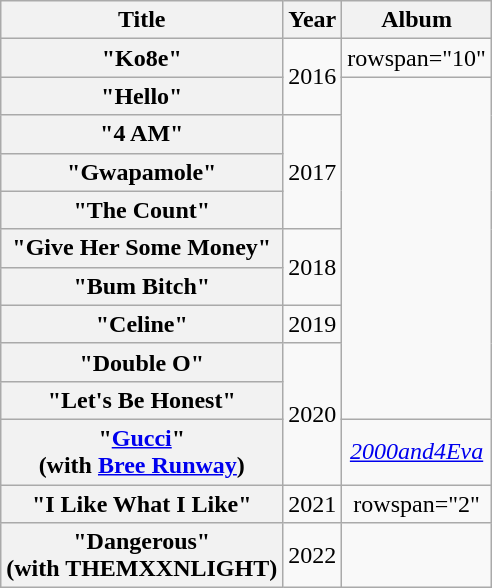<table class="wikitable plainrowheaders" style="text-align:center;">
<tr>
<th class="unsortable" scope="col">Title</th>
<th class="unsortable" scope="col">Year</th>
<th class="unsortable" scope="col">Album</th>
</tr>
<tr>
<th scope="row">"Ko8e"</th>
<td rowspan="2">2016</td>
<td>rowspan="10" </td>
</tr>
<tr>
<th scope="row">"Hello"</th>
</tr>
<tr>
<th scope="row">"4 AM"</th>
<td rowspan="3">2017</td>
</tr>
<tr>
<th scope="row">"Gwapamole"</th>
</tr>
<tr>
<th scope="row">"The Count"</th>
</tr>
<tr>
<th scope="row">"Give Her Some Money"</th>
<td rowspan="2">2018</td>
</tr>
<tr>
<th scope="row">"Bum Bitch"</th>
</tr>
<tr>
<th scope="row">"Celine"</th>
<td>2019</td>
</tr>
<tr>
<th scope="row">"Double O"</th>
<td rowspan="3">2020</td>
</tr>
<tr>
<th scope="row">"Let's Be Honest"</th>
</tr>
<tr>
<th scope="row">"<a href='#'>Gucci</a>" <br><span>(with <a href='#'>Bree Runway</a>)</span></th>
<td><em><a href='#'>2000and4Eva</a></em></td>
</tr>
<tr>
<th scope="row">"I Like What I Like"</th>
<td>2021</td>
<td>rowspan="2" </td>
</tr>
<tr>
<th scope="row">"Dangerous" <br><span>(with THEMXXNLIGHT)</span></th>
<td>2022</td>
</tr>
</table>
